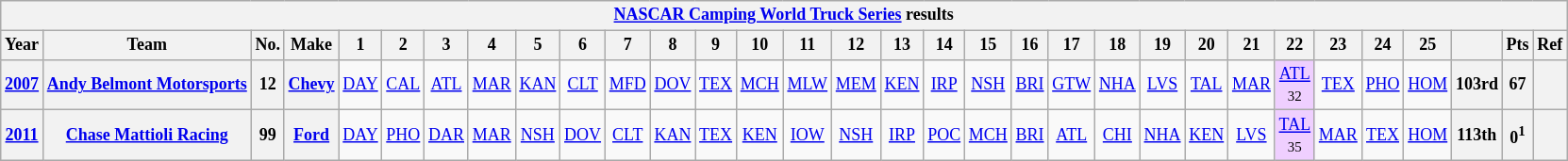<table class="wikitable" style="text-align:center; font-size:75%">
<tr>
<th colspan=32><a href='#'>NASCAR Camping World Truck Series</a> results</th>
</tr>
<tr>
<th>Year</th>
<th>Team</th>
<th>No.</th>
<th>Make</th>
<th>1</th>
<th>2</th>
<th>3</th>
<th>4</th>
<th>5</th>
<th>6</th>
<th>7</th>
<th>8</th>
<th>9</th>
<th>10</th>
<th>11</th>
<th>12</th>
<th>13</th>
<th>14</th>
<th>15</th>
<th>16</th>
<th>17</th>
<th>18</th>
<th>19</th>
<th>20</th>
<th>21</th>
<th>22</th>
<th>23</th>
<th>24</th>
<th>25</th>
<th></th>
<th>Pts</th>
<th>Ref</th>
</tr>
<tr>
<th><a href='#'>2007</a></th>
<th><a href='#'>Andy Belmont Motorsports</a></th>
<th>12</th>
<th><a href='#'>Chevy</a></th>
<td><a href='#'>DAY</a></td>
<td><a href='#'>CAL</a></td>
<td><a href='#'>ATL</a></td>
<td><a href='#'>MAR</a></td>
<td><a href='#'>KAN</a></td>
<td><a href='#'>CLT</a></td>
<td><a href='#'>MFD</a></td>
<td><a href='#'>DOV</a></td>
<td><a href='#'>TEX</a></td>
<td><a href='#'>MCH</a></td>
<td><a href='#'>MLW</a></td>
<td><a href='#'>MEM</a></td>
<td><a href='#'>KEN</a></td>
<td><a href='#'>IRP</a></td>
<td><a href='#'>NSH</a></td>
<td><a href='#'>BRI</a></td>
<td><a href='#'>GTW</a></td>
<td><a href='#'>NHA</a></td>
<td><a href='#'>LVS</a></td>
<td><a href='#'>TAL</a></td>
<td><a href='#'>MAR</a></td>
<td style="background:#EFCFFF;"><a href='#'>ATL</a><br><small>32</small></td>
<td><a href='#'>TEX</a></td>
<td><a href='#'>PHO</a></td>
<td><a href='#'>HOM</a></td>
<th>103rd</th>
<th>67</th>
<th></th>
</tr>
<tr>
<th><a href='#'>2011</a></th>
<th><a href='#'>Chase Mattioli Racing</a></th>
<th>99</th>
<th><a href='#'>Ford</a></th>
<td><a href='#'>DAY</a></td>
<td><a href='#'>PHO</a></td>
<td><a href='#'>DAR</a></td>
<td><a href='#'>MAR</a></td>
<td><a href='#'>NSH</a></td>
<td><a href='#'>DOV</a></td>
<td><a href='#'>CLT</a></td>
<td><a href='#'>KAN</a></td>
<td><a href='#'>TEX</a></td>
<td><a href='#'>KEN</a></td>
<td><a href='#'>IOW</a></td>
<td><a href='#'>NSH</a></td>
<td><a href='#'>IRP</a></td>
<td><a href='#'>POC</a></td>
<td><a href='#'>MCH</a></td>
<td><a href='#'>BRI</a></td>
<td><a href='#'>ATL</a></td>
<td><a href='#'>CHI</a></td>
<td><a href='#'>NHA</a></td>
<td><a href='#'>KEN</a></td>
<td><a href='#'>LVS</a></td>
<td style="background:#EFCFFF;"><a href='#'>TAL</a><br><small>35</small></td>
<td><a href='#'>MAR</a></td>
<td><a href='#'>TEX</a></td>
<td><a href='#'>HOM</a></td>
<th>113th</th>
<th>0<sup>1</sup></th>
<th></th>
</tr>
</table>
